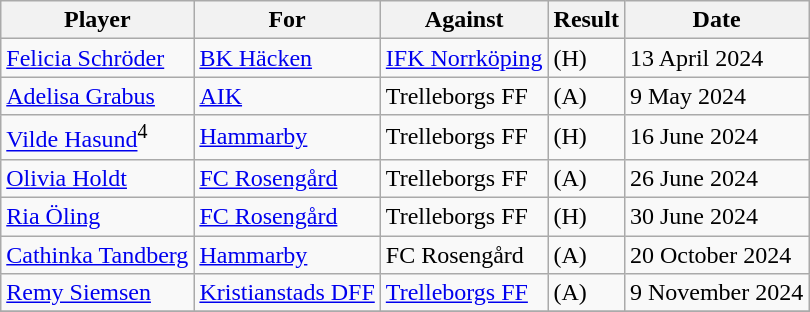<table class="wikitable">
<tr>
<th>Player</th>
<th>For</th>
<th>Against</th>
<th style="text-align:center">Result</th>
<th>Date</th>
</tr>
<tr>
<td> <a href='#'>Felicia Schröder</a></td>
<td><a href='#'>BK Häcken</a></td>
<td><a href='#'>IFK Norrköping</a></td>
<td> (H)</td>
<td>13 April 2024</td>
</tr>
<tr>
<td> <a href='#'>Adelisa Grabus</a></td>
<td><a href='#'>AIK</a></td>
<td>Trelleborgs FF</td>
<td> (A)</td>
<td>9 May 2024</td>
</tr>
<tr>
<td> <a href='#'>Vilde Hasund</a><sup>4</sup></td>
<td><a href='#'>Hammarby</a></td>
<td>Trelleborgs FF</td>
<td> (H)</td>
<td>16 June 2024</td>
</tr>
<tr>
<td> <a href='#'>Olivia Holdt</a></td>
<td><a href='#'>FC Rosengård</a></td>
<td>Trelleborgs FF</td>
<td> (A)</td>
<td>26 June 2024</td>
</tr>
<tr>
<td> <a href='#'>Ria Öling</a></td>
<td><a href='#'>FC Rosengård</a></td>
<td>Trelleborgs FF</td>
<td> (H)</td>
<td>30 June 2024</td>
</tr>
<tr>
<td> <a href='#'>Cathinka Tandberg</a></td>
<td><a href='#'>Hammarby</a></td>
<td>FC Rosengård</td>
<td> (A)</td>
<td>20 October 2024</td>
</tr>
<tr>
<td> <a href='#'>Remy Siemsen</a></td>
<td><a href='#'>Kristianstads DFF</a></td>
<td><a href='#'>Trelleborgs FF</a></td>
<td> (A)</td>
<td>9 November 2024</td>
</tr>
<tr>
</tr>
</table>
